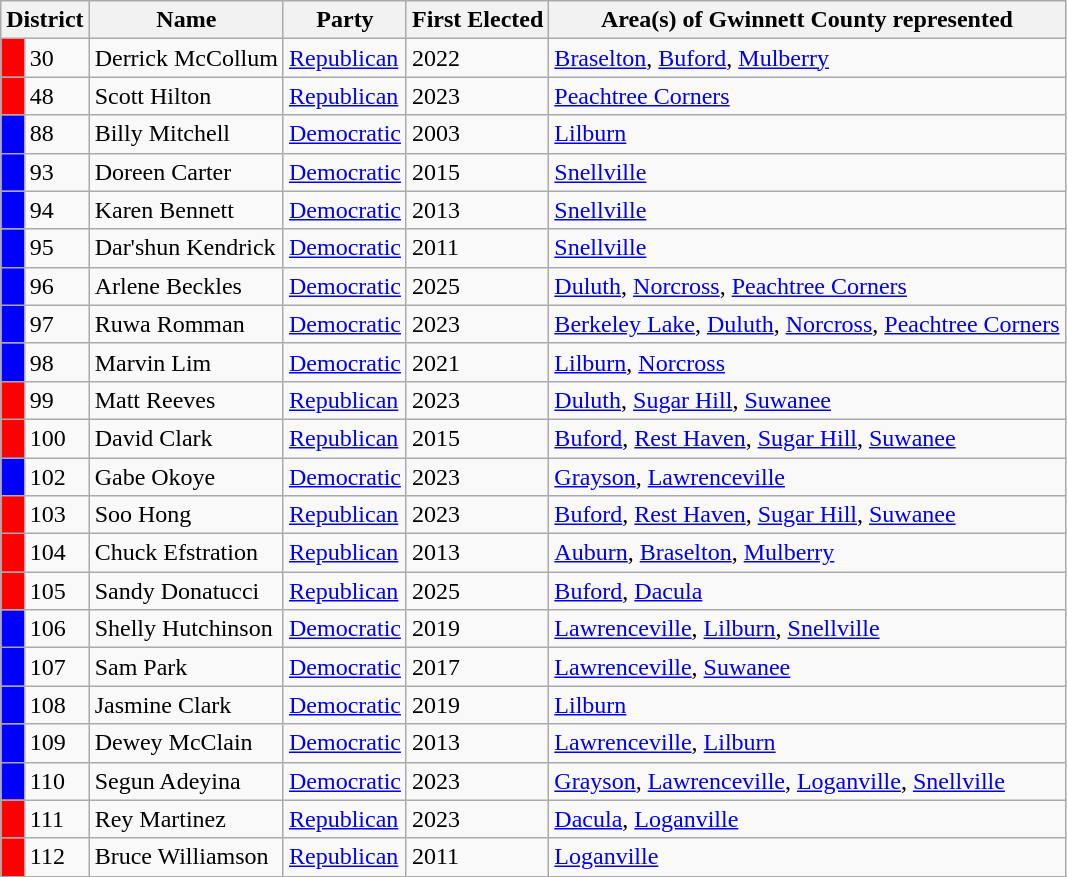<table class=wikitable>
<tr>
<th colspan="2"  style="text-align:center; vertical-align:bottom;">District</th>
<th style="text-align:center; vertical-align:bottom;">Name</th>
<th style="text-align:center; vertical-align:bottom;">Party</th>
<th style="text-align:center; vertical-align:bottom;">First Elected</th>
<th style="text-align:center; vertical-align:bottom;">Area(s) of Gwinnett County represented</th>
</tr>
<tr>
<td style="background:red;"> </td>
<td>30</td>
<td>Derrick McCollum</td>
<td><a href='#'>Republican</a></td>
<td>2022</td>
<td><a href='#'>Braselton</a>, <a href='#'>Buford</a>, <a href='#'>Mulberry</a></td>
</tr>
<tr>
<td style="background:red;"> </td>
<td>48</td>
<td>Scott Hilton</td>
<td><a href='#'>Republican</a></td>
<td>2023</td>
<td><a href='#'>Peachtree Corners</a></td>
</tr>
<tr>
<td style="background:blue;"> </td>
<td>88</td>
<td>Billy Mitchell</td>
<td><a href='#'>Democratic</a></td>
<td>2003</td>
<td><a href='#'>Lilburn</a></td>
</tr>
<tr>
<td style="background:blue;"> </td>
<td>93</td>
<td>Doreen Carter</td>
<td><a href='#'>Democratic</a></td>
<td>2015</td>
<td><a href='#'>Snellville</a></td>
</tr>
<tr>
<td style="background:blue;"> </td>
<td>94</td>
<td>Karen Bennett</td>
<td><a href='#'>Democratic</a></td>
<td>2013</td>
<td><a href='#'>Snellville</a></td>
</tr>
<tr>
<td style="background:blue;"> </td>
<td>95</td>
<td>Dar'shun Kendrick</td>
<td><a href='#'>Democratic</a></td>
<td>2011</td>
<td><a href='#'>Snellville</a></td>
</tr>
<tr>
<td style="background:blue;"> </td>
<td>96</td>
<td>Arlene Beckles</td>
<td><a href='#'>Democratic</a></td>
<td>2025</td>
<td><a href='#'>Duluth</a>, <a href='#'>Norcross</a>, <a href='#'>Peachtree Corners</a></td>
</tr>
<tr>
<td style="background:blue;"> </td>
<td>97</td>
<td>Ruwa Romman</td>
<td><a href='#'>Democratic</a></td>
<td>2023</td>
<td><a href='#'>Berkeley Lake</a>, <a href='#'>Duluth</a>, <a href='#'>Norcross</a>, <a href='#'>Peachtree Corners</a></td>
</tr>
<tr>
<td style="background:blue;"> </td>
<td>98</td>
<td>Marvin Lim</td>
<td><a href='#'>Democratic</a></td>
<td>2021</td>
<td><a href='#'>Lilburn</a>, <a href='#'>Norcross</a></td>
</tr>
<tr>
<td style="background:red;"> </td>
<td>99</td>
<td>Matt Reeves</td>
<td><a href='#'>Republican</a></td>
<td>2023</td>
<td><a href='#'>Duluth</a>, <a href='#'>Sugar Hill</a>, <a href='#'>Suwanee</a></td>
</tr>
<tr>
<td style="background:red;"> </td>
<td>100</td>
<td>David Clark</td>
<td><a href='#'>Republican</a></td>
<td>2015</td>
<td><a href='#'>Buford</a>, <a href='#'>Rest Haven</a>, <a href='#'>Sugar Hill</a>, <a href='#'>Suwanee</a></td>
</tr>
<tr>
<td style="background:blue;"> </td>
<td>102</td>
<td>Gabe Okoye</td>
<td><a href='#'>Democratic</a></td>
<td>2023</td>
<td><a href='#'>Grayson</a>, <a href='#'>Lawrenceville</a></td>
</tr>
<tr>
<td style="background:red;"> </td>
<td>103</td>
<td>Soo Hong</td>
<td><a href='#'>Republican</a></td>
<td>2023</td>
<td><a href='#'>Buford</a>, <a href='#'>Rest Haven</a>, <a href='#'>Sugar Hill</a>, <a href='#'>Suwanee</a></td>
</tr>
<tr>
<td style="background:red;"> </td>
<td>104</td>
<td>Chuck Efstration</td>
<td><a href='#'>Republican</a></td>
<td>2013</td>
<td><a href='#'>Auburn</a>, <a href='#'>Braselton</a>, <a href='#'>Mulberry</a></td>
</tr>
<tr>
<td style="background:red;"> </td>
<td>105</td>
<td>Sandy Donatucci</td>
<td><a href='#'>Republican</a></td>
<td>2025</td>
<td><a href='#'>Buford</a>, <a href='#'>Dacula</a></td>
</tr>
<tr>
<td style="background:blue;"> </td>
<td>106</td>
<td>Shelly Hutchinson</td>
<td><a href='#'>Democratic</a></td>
<td>2019</td>
<td><a href='#'>Lawrenceville</a>, <a href='#'>Lilburn</a>, <a href='#'>Snellville</a></td>
</tr>
<tr>
<td style="background:blue;"> </td>
<td>107</td>
<td>Sam Park</td>
<td><a href='#'>Democratic</a></td>
<td>2017</td>
<td><a href='#'>Lawrenceville</a>, <a href='#'>Suwanee</a></td>
</tr>
<tr>
<td style="background:blue;"> </td>
<td>108</td>
<td>Jasmine Clark</td>
<td><a href='#'>Democratic</a></td>
<td>2019</td>
<td><a href='#'>Lilburn</a></td>
</tr>
<tr>
<td style="background:blue;"> </td>
<td>109</td>
<td>Dewey McClain</td>
<td><a href='#'>Democratic</a></td>
<td>2013</td>
<td><a href='#'>Lawrenceville</a>, <a href='#'>Lilburn</a></td>
</tr>
<tr>
<td style="background:blue;"> </td>
<td>110</td>
<td>Segun Adeyina</td>
<td><a href='#'>Democratic</a></td>
<td>2023</td>
<td><a href='#'>Grayson</a>, <a href='#'>Lawrenceville</a>, <a href='#'>Loganville</a>, <a href='#'>Snellville</a></td>
</tr>
<tr>
<td style="background:red;"> </td>
<td>111</td>
<td>Rey Martinez</td>
<td><a href='#'>Republican</a></td>
<td>2023</td>
<td><a href='#'>Dacula</a>, <a href='#'>Loganville</a></td>
</tr>
<tr>
<td style="background:red;"> </td>
<td>112</td>
<td>Bruce Williamson</td>
<td><a href='#'>Republican</a></td>
<td>2011</td>
<td><a href='#'>Loganville</a></td>
</tr>
</table>
